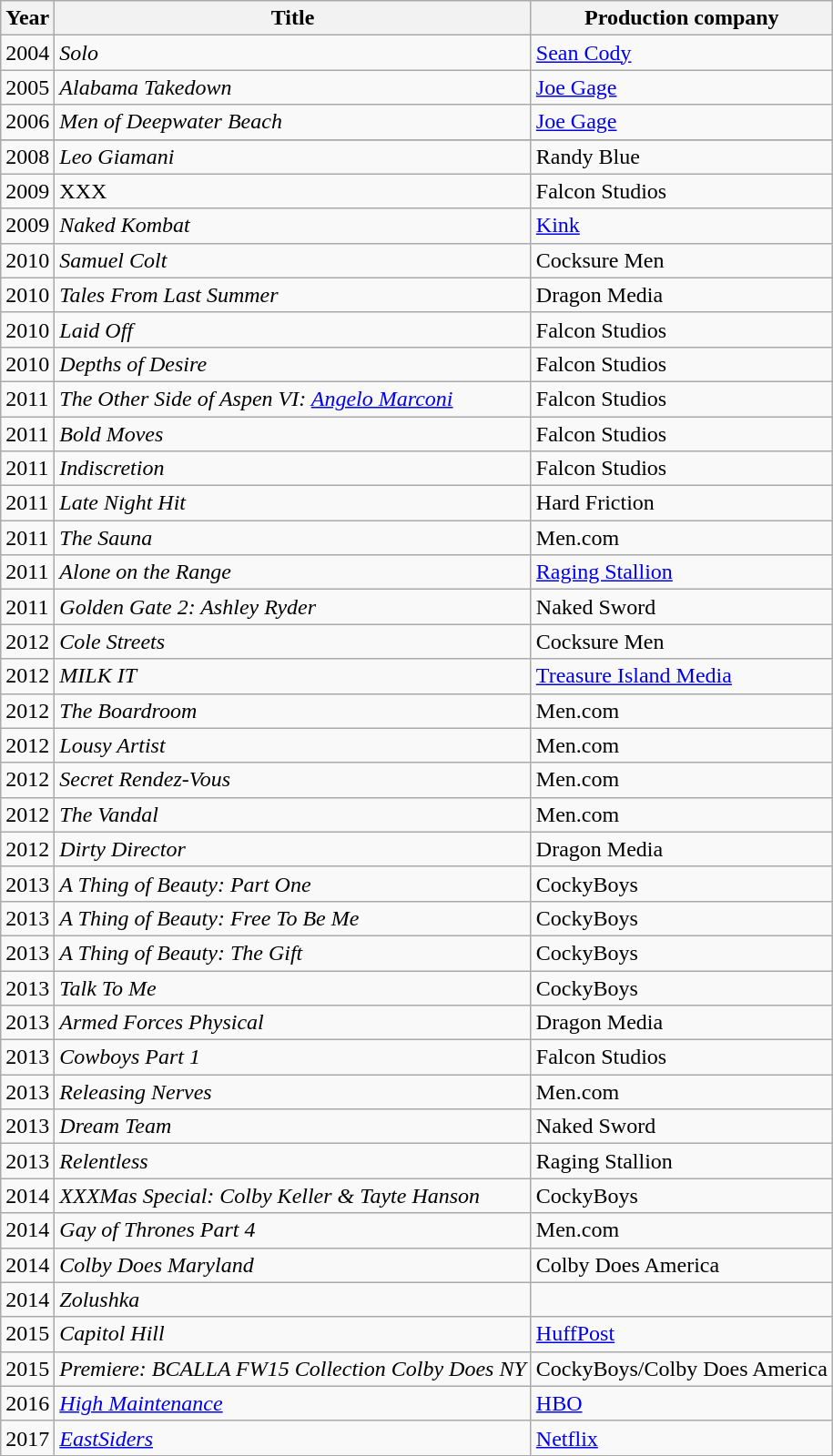<table class="wikitable sortable">
<tr>
<th>Year</th>
<th>Title</th>
<th>Production company</th>
</tr>
<tr>
<td>2004</td>
<td><em>Solo</em></td>
<td><a href='#'>Sean Cody</a></td>
</tr>
<tr>
<td>2005</td>
<td><em>Alabama Takedown</em></td>
<td><a href='#'>Joe Gage</a></td>
</tr>
<tr>
<td>2006</td>
<td><em>Men of Deepwater Beach</em></td>
<td><a href='#'>Joe Gage</a></td>
</tr>
<tr>
</tr>
<tr | 2007 || >
</tr>
<tr>
<td>2008</td>
<td><em>Leo Giamani</em></td>
<td>Randy Blue</td>
</tr>
<tr>
<td>2009</td>
<td>XXX</td>
<td>Falcon Studios</td>
</tr>
<tr>
<td>2009</td>
<td><em>Naked Kombat</em></td>
<td><a href='#'>Kink</a></td>
</tr>
<tr>
<td>2010</td>
<td><em>Samuel Colt</em></td>
<td>Cocksure Men</td>
</tr>
<tr>
<td>2010</td>
<td><em>Tales From Last Summer</em></td>
<td>Dragon Media</td>
</tr>
<tr>
<td>2010</td>
<td><em>Laid Off</em></td>
<td>Falcon Studios</td>
</tr>
<tr>
<td>2010</td>
<td><em>Depths of Desire</em></td>
<td>Falcon Studios</td>
</tr>
<tr>
<td>2011</td>
<td><em>The Other Side of Aspen VI: <a href='#'>Angelo Marconi</a></em></td>
<td>Falcon Studios</td>
</tr>
<tr>
<td>2011</td>
<td><em>Bold Moves</em></td>
<td>Falcon Studios</td>
</tr>
<tr>
<td>2011</td>
<td><em>Indiscretion</em></td>
<td>Falcon Studios</td>
</tr>
<tr>
<td>2011</td>
<td><em>Late Night Hit</em></td>
<td>Hard Friction</td>
</tr>
<tr>
<td>2011</td>
<td><em>The Sauna</em></td>
<td>Men.com</td>
</tr>
<tr>
<td>2011</td>
<td><em>Alone on the Range</em></td>
<td><a href='#'>Raging Stallion</a></td>
</tr>
<tr>
<td>2011</td>
<td><em>Golden Gate 2: Ashley Ryder</em></td>
<td>Naked Sword</td>
</tr>
<tr>
<td>2012</td>
<td><em>Cole Streets</em></td>
<td>Cocksure Men</td>
</tr>
<tr>
<td>2012</td>
<td><em>MILK IT</em></td>
<td><a href='#'>Treasure Island Media</a></td>
</tr>
<tr>
<td>2012</td>
<td><em>The Boardroom</em></td>
<td>Men.com</td>
</tr>
<tr>
<td>2012</td>
<td><em>Lousy Artist</em></td>
<td>Men.com</td>
</tr>
<tr>
<td>2012</td>
<td><em>Secret Rendez-Vous</em></td>
<td>Men.com</td>
</tr>
<tr>
<td>2012</td>
<td><em>The Vandal</em></td>
<td>Men.com</td>
</tr>
<tr>
<td>2012</td>
<td><em>Dirty Director</em></td>
<td>Dragon Media</td>
</tr>
<tr>
<td>2013</td>
<td><em>A Thing of Beauty: Part One</em></td>
<td>CockyBoys</td>
</tr>
<tr>
<td>2013</td>
<td><em>A Thing of Beauty: Free To Be Me</em></td>
<td>CockyBoys</td>
</tr>
<tr>
<td>2013</td>
<td><em>A Thing of Beauty: The Gift</em></td>
<td>CockyBoys</td>
</tr>
<tr>
<td>2013</td>
<td><em>Talk To Me</em></td>
<td>CockyBoys</td>
</tr>
<tr>
<td>2013</td>
<td><em>Armed Forces Physical</em></td>
<td>Dragon Media</td>
</tr>
<tr>
<td>2013</td>
<td><em>Cowboys Part 1</em></td>
<td>Falcon Studios</td>
</tr>
<tr>
<td>2013</td>
<td><em>Releasing Nerves</em></td>
<td>Men.com</td>
</tr>
<tr>
<td>2013</td>
<td><em>Dream Team</em></td>
<td>Naked Sword</td>
</tr>
<tr>
<td>2013</td>
<td><em>Relentless</em></td>
<td>Raging Stallion</td>
</tr>
<tr>
<td>2014</td>
<td><em>XXXMas Special: Colby Keller & Tayte Hanson</em></td>
<td>CockyBoys</td>
</tr>
<tr>
<td>2014</td>
<td><em>Gay of Thrones Part 4</em></td>
<td>Men.com</td>
</tr>
<tr>
<td>2014</td>
<td><em>Colby Does Maryland</em></td>
<td>Colby Does America</td>
</tr>
<tr>
<td>2014</td>
<td><em>Zolushka</em></td>
<td></td>
</tr>
<tr>
<td>2015</td>
<td><em>Capitol Hill</em></td>
<td><a href='#'>HuffPost</a></td>
</tr>
<tr>
<td>2015</td>
<td><em>Premiere: BCALLA FW15 Collection Colby Does NY</em></td>
<td>CockyBoys/Colby Does America</td>
</tr>
<tr>
<td>2016</td>
<td><em><a href='#'>High Maintenance</a></em></td>
<td><a href='#'>HBO</a></td>
</tr>
<tr>
<td>2017</td>
<td><em><a href='#'>EastSiders</a></em></td>
<td><a href='#'>Netflix</a></td>
</tr>
</table>
